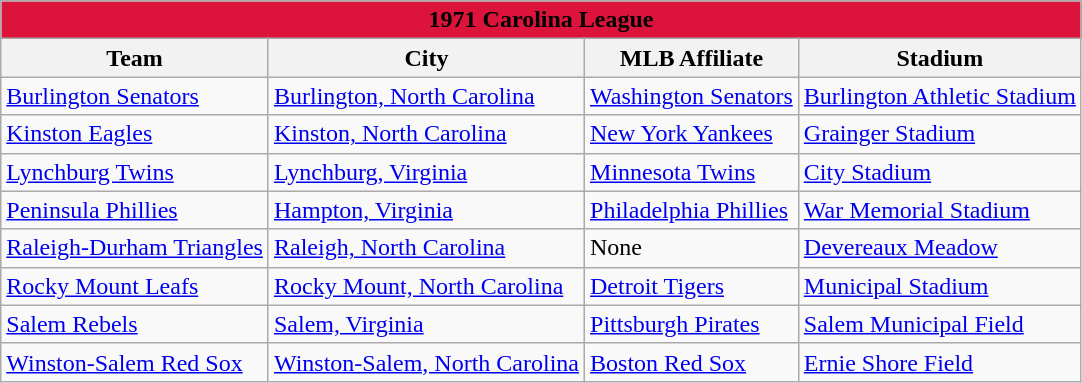<table class="wikitable" style="width:auto">
<tr>
<td bgcolor="#DC143C" align="center" colspan="7"><strong><span>1971 Carolina League</span></strong></td>
</tr>
<tr>
<th>Team</th>
<th>City</th>
<th>MLB Affiliate</th>
<th>Stadium</th>
</tr>
<tr>
<td><a href='#'>Burlington Senators</a></td>
<td><a href='#'>Burlington, North Carolina</a></td>
<td><a href='#'>Washington Senators</a></td>
<td><a href='#'>Burlington Athletic Stadium</a></td>
</tr>
<tr>
<td><a href='#'>Kinston Eagles</a></td>
<td><a href='#'>Kinston, North Carolina</a></td>
<td><a href='#'>New York Yankees</a></td>
<td><a href='#'>Grainger Stadium</a></td>
</tr>
<tr>
<td><a href='#'>Lynchburg Twins</a></td>
<td><a href='#'>Lynchburg, Virginia</a></td>
<td><a href='#'>Minnesota Twins</a></td>
<td><a href='#'>City Stadium</a></td>
</tr>
<tr>
<td><a href='#'>Peninsula Phillies</a></td>
<td><a href='#'>Hampton, Virginia</a></td>
<td><a href='#'>Philadelphia Phillies</a></td>
<td><a href='#'>War Memorial Stadium</a></td>
</tr>
<tr>
<td><a href='#'>Raleigh-Durham Triangles</a></td>
<td><a href='#'>Raleigh, North Carolina</a></td>
<td>None</td>
<td><a href='#'>Devereaux Meadow</a></td>
</tr>
<tr>
<td><a href='#'>Rocky Mount Leafs</a></td>
<td><a href='#'>Rocky Mount, North Carolina</a></td>
<td><a href='#'>Detroit Tigers</a></td>
<td><a href='#'>Municipal Stadium</a></td>
</tr>
<tr>
<td><a href='#'>Salem Rebels</a></td>
<td><a href='#'>Salem, Virginia</a></td>
<td><a href='#'>Pittsburgh Pirates</a></td>
<td><a href='#'>Salem Municipal Field</a></td>
</tr>
<tr>
<td><a href='#'>Winston-Salem Red Sox</a></td>
<td><a href='#'>Winston-Salem, North Carolina</a></td>
<td><a href='#'>Boston Red Sox</a></td>
<td><a href='#'>Ernie Shore Field</a></td>
</tr>
</table>
